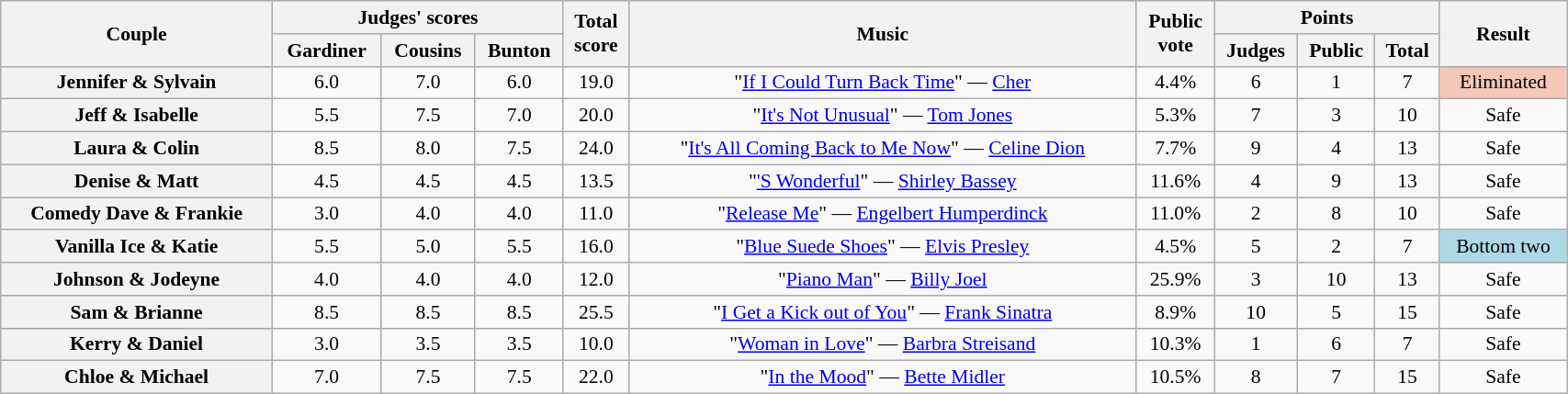<table class="wikitable sortable" style="text-align:center; font-size:90%; width:90%">
<tr>
<th scope="col" rowspan=2>Couple</th>
<th scope="col" colspan=3 class="unsortable">Judges' scores</th>
<th scope="col" rowspan=2>Total<br>score</th>
<th scope="col" rowspan=2 class="unsortable">Music</th>
<th scope="col" rowspan=2>Public<br>vote</th>
<th scope="col" colspan=3 class="unsortable">Points</th>
<th scope="col" rowspan=2 class="unsortable">Result</th>
</tr>
<tr>
<th class="unsortable">Gardiner</th>
<th class="unsortable">Cousins</th>
<th class="unsortable">Bunton</th>
<th class="unsortable">Judges</th>
<th class="unsortable">Public</th>
<th>Total</th>
</tr>
<tr>
<th scope="row">Jennifer & Sylvain</th>
<td>6.0</td>
<td>7.0</td>
<td>6.0</td>
<td>19.0</td>
<td>"<a href='#'>If I Could Turn Back Time</a>" — <a href='#'>Cher</a></td>
<td>4.4%</td>
<td>6</td>
<td>1</td>
<td>7</td>
<td bgcolor="f4c7b8">Eliminated</td>
</tr>
<tr>
<th scope="row">Jeff & Isabelle</th>
<td>5.5</td>
<td>7.5</td>
<td>7.0</td>
<td>20.0</td>
<td>"<a href='#'>It's Not Unusual</a>" — <a href='#'>Tom Jones</a></td>
<td>5.3%</td>
<td>7</td>
<td>3</td>
<td>10</td>
<td>Safe</td>
</tr>
<tr>
<th scope="row">Laura & Colin</th>
<td>8.5</td>
<td>8.0</td>
<td>7.5</td>
<td>24.0</td>
<td>"<a href='#'>It's All Coming Back to Me Now</a>" — <a href='#'>Celine Dion</a></td>
<td>7.7%</td>
<td>9</td>
<td>4</td>
<td>13</td>
<td>Safe</td>
</tr>
<tr>
<th scope="row">Denise & Matt</th>
<td>4.5</td>
<td>4.5</td>
<td>4.5</td>
<td>13.5</td>
<td>"<a href='#'>'S Wonderful</a>" — <a href='#'>Shirley Bassey</a></td>
<td>11.6%</td>
<td>4</td>
<td>9</td>
<td>13</td>
<td>Safe</td>
</tr>
<tr>
<th scope="row">Comedy Dave & Frankie</th>
<td>3.0</td>
<td>4.0</td>
<td>4.0</td>
<td>11.0</td>
<td>"<a href='#'>Release Me</a>" — <a href='#'>Engelbert Humperdinck</a></td>
<td>11.0%</td>
<td>2</td>
<td>8</td>
<td>10</td>
<td>Safe</td>
</tr>
<tr>
<th scope="row">Vanilla Ice & Katie</th>
<td>5.5</td>
<td>5.0</td>
<td>5.5</td>
<td>16.0</td>
<td>"<a href='#'>Blue Suede Shoes</a>" — <a href='#'>Elvis Presley</a></td>
<td>4.5%</td>
<td>5</td>
<td>2</td>
<td>7</td>
<td bgcolor=lightblue>Bottom two</td>
</tr>
<tr>
<th scope="row">Johnson & Jodeyne</th>
<td>4.0</td>
<td>4.0</td>
<td>4.0</td>
<td>12.0</td>
<td>"<a href='#'>Piano Man</a>" — <a href='#'>Billy Joel</a></td>
<td>25.9%</td>
<td>3</td>
<td>10</td>
<td>13</td>
<td>Safe</td>
</tr>
<tr>
<th scope="row">Sam & Brianne</th>
<td>8.5</td>
<td>8.5</td>
<td>8.5</td>
<td>25.5</td>
<td>"<a href='#'>I Get a Kick out of You</a>" — <a href='#'>Frank Sinatra</a></td>
<td>8.9%</td>
<td>10</td>
<td>5</td>
<td>15</td>
<td>Safe</td>
</tr>
<tr>
<th scope="row">Kerry & Daniel</th>
<td>3.0</td>
<td>3.5</td>
<td>3.5</td>
<td>10.0</td>
<td>"<a href='#'>Woman in Love</a>" — <a href='#'>Barbra Streisand</a></td>
<td>10.3%</td>
<td>1</td>
<td>6</td>
<td>7</td>
<td>Safe</td>
</tr>
<tr>
<th scope="row">Chloe & Michael</th>
<td>7.0</td>
<td>7.5</td>
<td>7.5</td>
<td>22.0</td>
<td>"<a href='#'>In the Mood</a>" — <a href='#'>Bette Midler</a></td>
<td>10.5%</td>
<td>8</td>
<td>7</td>
<td>15</td>
<td>Safe</td>
</tr>
</table>
